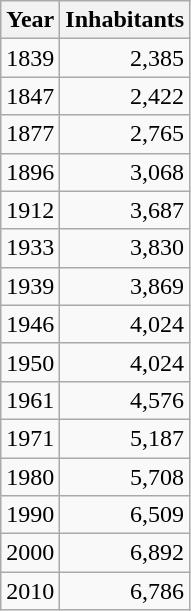<table cellspacing="0" cellpadding="0">
<tr>
<td valign="top"><br><table class="wikitable sortable zebra hintergrundfarbe5">
<tr>
<th>Year</th>
<th>Inhabitants</th>
</tr>
<tr align="right">
<td>1839</td>
<td>2,385</td>
</tr>
<tr align="right">
<td>1847</td>
<td>2,422</td>
</tr>
<tr align="right">
<td>1877</td>
<td>2,765</td>
</tr>
<tr align="right">
<td>1896</td>
<td>3,068</td>
</tr>
<tr align="right">
<td>1912</td>
<td>3,687</td>
</tr>
<tr align="right">
<td>1933</td>
<td>3,830</td>
</tr>
<tr align="right">
<td>1939</td>
<td>3,869</td>
</tr>
<tr align="right">
<td>1946</td>
<td>4,024</td>
</tr>
<tr align="right">
<td>1950</td>
<td>4,024</td>
</tr>
<tr align="right">
<td>1961</td>
<td>4,576</td>
</tr>
<tr align="right">
<td>1971</td>
<td>5,187</td>
</tr>
<tr align="right">
<td>1980</td>
<td>5,708</td>
</tr>
<tr align="right">
<td>1990</td>
<td>6,509</td>
</tr>
<tr align="right">
<td>2000</td>
<td>6,892</td>
</tr>
<tr align="right">
<td>2010</td>
<td>6,786</td>
</tr>
</table>
</td>
</tr>
</table>
